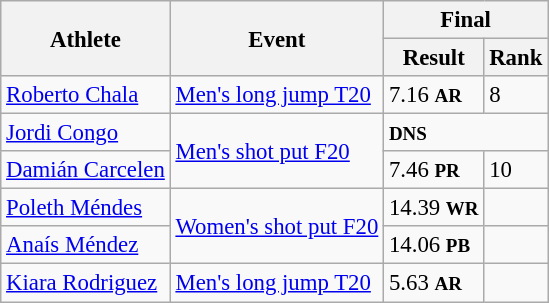<table class="wikitable" style="font-size:95%">
<tr>
<th rowspan="2">Athlete</th>
<th rowspan="2">Event</th>
<th colspan="2">Final</th>
</tr>
<tr>
<th>Result</th>
<th>Rank</th>
</tr>
<tr>
<td><a href='#'>Roberto Chala</a></td>
<td><a href='#'>Men's long jump T20</a></td>
<td>7.16 <strong><small>AR</small></strong></td>
<td>8</td>
</tr>
<tr>
<td><a href='#'>Jordi Congo</a></td>
<td rowspan="2"><a href='#'>Men's shot put F20</a></td>
<td colspan="2"><strong><small>DNS</small></strong></td>
</tr>
<tr>
<td><a href='#'>Damián Carcelen</a></td>
<td>7.46 <strong><small>PR</small></strong></td>
<td>10</td>
</tr>
<tr>
<td><a href='#'>Poleth Méndes</a></td>
<td rowspan="2"><a href='#'>Women's shot put F20</a></td>
<td>14.39 <small><strong>WR</strong></small></td>
<td></td>
</tr>
<tr>
<td><a href='#'>Anaís Méndez</a></td>
<td>14.06 <strong><small>PB</small></strong></td>
<td></td>
</tr>
<tr>
<td><a href='#'>Kiara Rodriguez</a></td>
<td><a href='#'>Men's long jump T20</a></td>
<td>5.63 <strong><small>AR</small></strong></td>
<td></td>
</tr>
</table>
